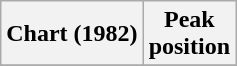<table class="wikitable sortable">
<tr>
<th>Chart (1982)</th>
<th>Peak<br>position</th>
</tr>
<tr>
</tr>
</table>
